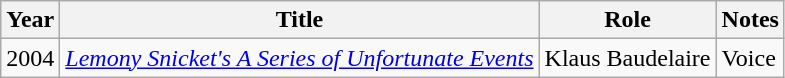<table class="wikitable">
<tr>
<th>Year</th>
<th>Title</th>
<th>Role</th>
<th>Notes</th>
</tr>
<tr>
<td>2004</td>
<td><em><a href='#'>Lemony Snicket's A Series of Unfortunate Events</a></em></td>
<td>Klaus Baudelaire</td>
<td>Voice</td>
</tr>
</table>
